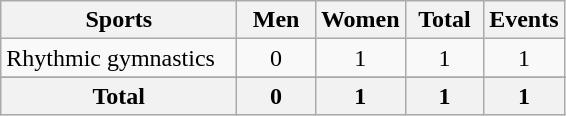<table class="wikitable sortable" style="text-align:center;">
<tr>
<th width=150>Sports</th>
<th width=45>Men</th>
<th width=45>Women</th>
<th width=45>Total</th>
<th width=45>Events</th>
</tr>
<tr>
<td align=left>Rhythmic gymnastics</td>
<td>0</td>
<td>1</td>
<td>1</td>
<td>1</td>
</tr>
<tr>
</tr>
<tr class="sortbottom">
<th>Total</th>
<th>0</th>
<th>1</th>
<th>1</th>
<th>1</th>
</tr>
</table>
